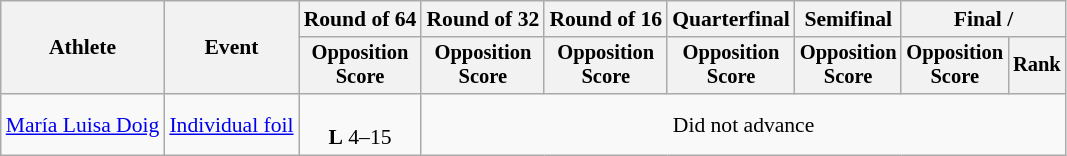<table class="wikitable" style="font-size:90%">
<tr>
<th rowspan="2">Athlete</th>
<th rowspan="2">Event</th>
<th>Round of 64</th>
<th>Round of 32</th>
<th>Round of 16</th>
<th>Quarterfinal</th>
<th>Semifinal</th>
<th colspan=2>Final / </th>
</tr>
<tr style="font-size:95%">
<th>Opposition <br> Score</th>
<th>Opposition <br> Score</th>
<th>Opposition <br> Score</th>
<th>Opposition <br> Score</th>
<th>Opposition <br> Score</th>
<th>Opposition <br> Score</th>
<th>Rank</th>
</tr>
<tr align=center>
<td align=left><a href='#'>María Luisa Doig</a></td>
<td align=left><a href='#'>Individual foil</a></td>
<td><br><strong>L</strong> 4–15</td>
<td colspan=6>Did not advance</td>
</tr>
</table>
